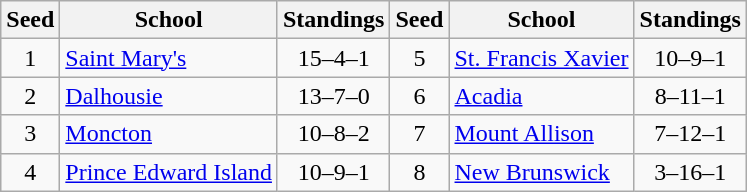<table class="wikitable">
<tr>
<th>Seed</th>
<th>School</th>
<th>Standings</th>
<th>Seed</th>
<th>School</th>
<th>Standings</th>
</tr>
<tr>
<td align=center>1</td>
<td><a href='#'>Saint Mary's</a></td>
<td align=center>15–4–1</td>
<td align=center>5</td>
<td><a href='#'>St. Francis Xavier</a></td>
<td align=center>10–9–1</td>
</tr>
<tr>
<td align=center>2</td>
<td><a href='#'>Dalhousie</a></td>
<td align=center>13–7–0</td>
<td align=center>6</td>
<td><a href='#'>Acadia</a></td>
<td align=center>8–11–1</td>
</tr>
<tr>
<td align=center>3</td>
<td><a href='#'>Moncton</a></td>
<td align=center>10–8–2</td>
<td align=center>7</td>
<td><a href='#'>Mount Allison</a></td>
<td align=center>7–12–1</td>
</tr>
<tr>
<td align=center>4</td>
<td><a href='#'>Prince Edward Island</a></td>
<td align=center>10–9–1</td>
<td align=center>8</td>
<td><a href='#'>New Brunswick</a></td>
<td align=center>3–16–1</td>
</tr>
</table>
